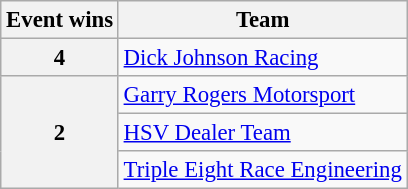<table class="wikitable" style="font-size: 95%;">
<tr>
<th>Event wins</th>
<th>Team</th>
</tr>
<tr>
<th>4</th>
<td><a href='#'>Dick Johnson Racing</a></td>
</tr>
<tr>
<th rowspan="3">2</th>
<td><a href='#'>Garry Rogers Motorsport</a></td>
</tr>
<tr>
<td><a href='#'>HSV Dealer Team</a></td>
</tr>
<tr>
<td><a href='#'>Triple Eight Race Engineering</a></td>
</tr>
</table>
